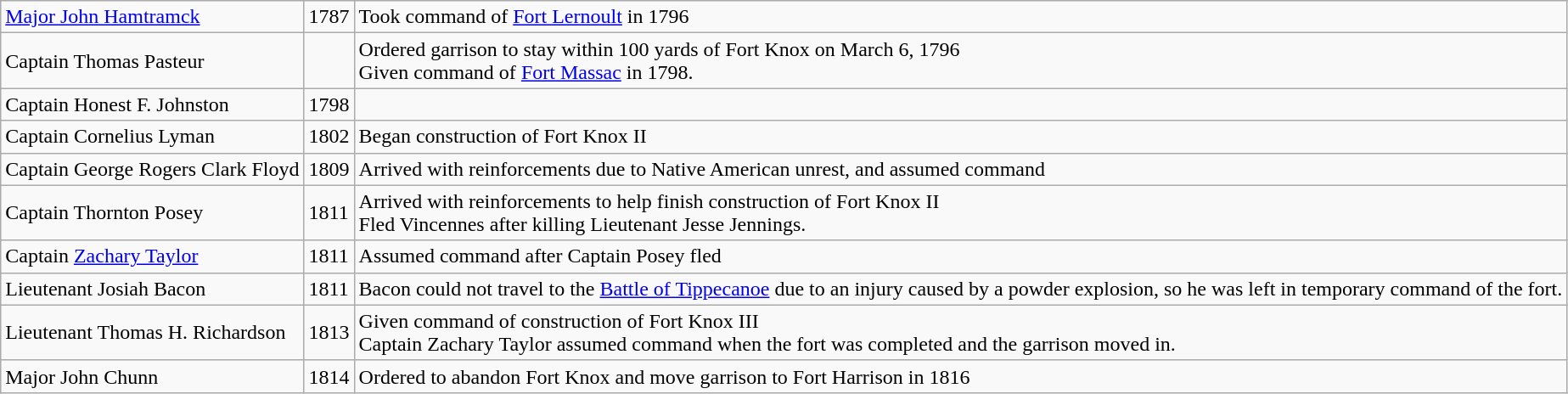<table class="wikitable" !Name!!Command Date!!Notes>
<tr>
<td><a href='#'>Major John Hamtramck</a></td>
<td>1787</td>
<td>Took command of <a href='#'>Fort Lernoult</a> in 1796</td>
</tr>
<tr>
<td>Captain Thomas Pasteur</td>
<td></td>
<td>Ordered garrison to stay within 100 yards of Fort Knox on March 6, 1796<br>Given command of <a href='#'>Fort Massac</a> in 1798.</td>
</tr>
<tr>
<td>Captain Honest F. Johnston</td>
<td>1798</td>
<td></td>
</tr>
<tr>
<td>Captain Cornelius Lyman</td>
<td>1802</td>
<td>Began construction of Fort Knox II</td>
</tr>
<tr>
<td>Captain George Rogers Clark Floyd</td>
<td>1809</td>
<td>Arrived with reinforcements due to Native American unrest, and assumed command</td>
</tr>
<tr>
<td>Captain Thornton Posey</td>
<td>1811</td>
<td>Arrived with reinforcements to help finish construction of Fort Knox II<br>Fled Vincennes after killing Lieutenant Jesse Jennings.</td>
</tr>
<tr>
<td>Captain <a href='#'>Zachary Taylor</a></td>
<td>1811</td>
<td>Assumed command after Captain Posey fled</td>
</tr>
<tr>
<td>Lieutenant Josiah Bacon</td>
<td>1811</td>
<td>Bacon could not travel to the <a href='#'>Battle of Tippecanoe</a> due to an injury caused by a powder explosion, so he was left in temporary command of the fort.</td>
</tr>
<tr>
<td>Lieutenant Thomas H. Richardson</td>
<td>1813</td>
<td>Given command of construction of Fort Knox III<br>Captain Zachary Taylor assumed command when the fort was completed and the garrison moved in.</td>
</tr>
<tr>
<td>Major John Chunn</td>
<td>1814</td>
<td>Ordered to abandon Fort Knox and move garrison to Fort Harrison in 1816</td>
</tr>
</table>
